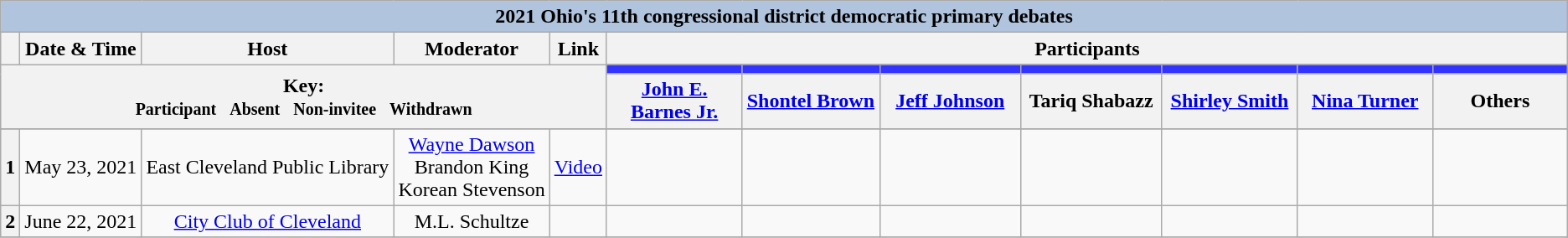<table class="wikitable">
<tr>
<th style="background:#B0C4DE" colspan="16">2021 Ohio's 11th congressional district democratic primary debates</th>
</tr>
<tr>
<th style="white-space:nowrap;"> </th>
<th>Date & Time</th>
<th>Host</th>
<th>Moderator</th>
<th>Link</th>
<th scope="col" colspan="10">Participants</th>
</tr>
<tr>
<th colspan="5" rowspan="2">Key:<br> <small>Participant  </small>  <small>Absent  </small>  <small>Non-invitee  </small>  <small>Withdrawn</small></th>
<th scope="col" style="width:10em; background: #3333FF;"></th>
<th scope="col" style="width:10em; background: #3333FF;"></th>
<th scope="col" style="width:10em; background: #3333FF;"></th>
<th scope="col" style="width:10em; background: #3333FF;"></th>
<th scope="col" style="width:10em; background: #3333FF;"></th>
<th scope="col" style="width:10em; background: #3333FF;"></th>
<th scope="col" style="width:10em; background: #3333FF;"></th>
</tr>
<tr>
<th><a href='#'>John E. Barnes Jr.</a></th>
<th><a href='#'>Shontel Brown</a></th>
<th><a href='#'>Jeff Johnson</a></th>
<th>Tariq Shabazz</th>
<th><a href='#'>Shirley Smith</a></th>
<th><a href='#'>Nina Turner</a></th>
<th>Others</th>
</tr>
<tr>
</tr>
<tr>
<th> 1</th>
<td style="white-space:nowrap;text-align:center;">May 23, 2021</td>
<td style="white-space:nowrap;text-align:center;">East Cleveland Public Library</td>
<td style="white-space:nowrap;text-align:center;"><a href='#'>Wayne Dawson</a><br>Brandon King<br>Korean Stevenson</td>
<td style="white-space:nowrap;text-align:center;"><a href='#'>Video</a></td>
<td></td>
<td></td>
<td></td>
<td></td>
<td></td>
<td></td>
<td></td>
</tr>
<tr>
<th> 2</th>
<td style="white-space:nowrap;text-align:center;">June 22, 2021</td>
<td style="white-space:nowrap;text-align:center;"><a href='#'>City Club of Cleveland</a></td>
<td style="white-space:nowrap;text-align:center;">M.L. Schultze</td>
<td style="white-space:nowrap;text-align:center;"></td>
<td></td>
<td></td>
<td></td>
<td></td>
<td></td>
<td></td>
<td></td>
</tr>
<tr>
</tr>
</table>
